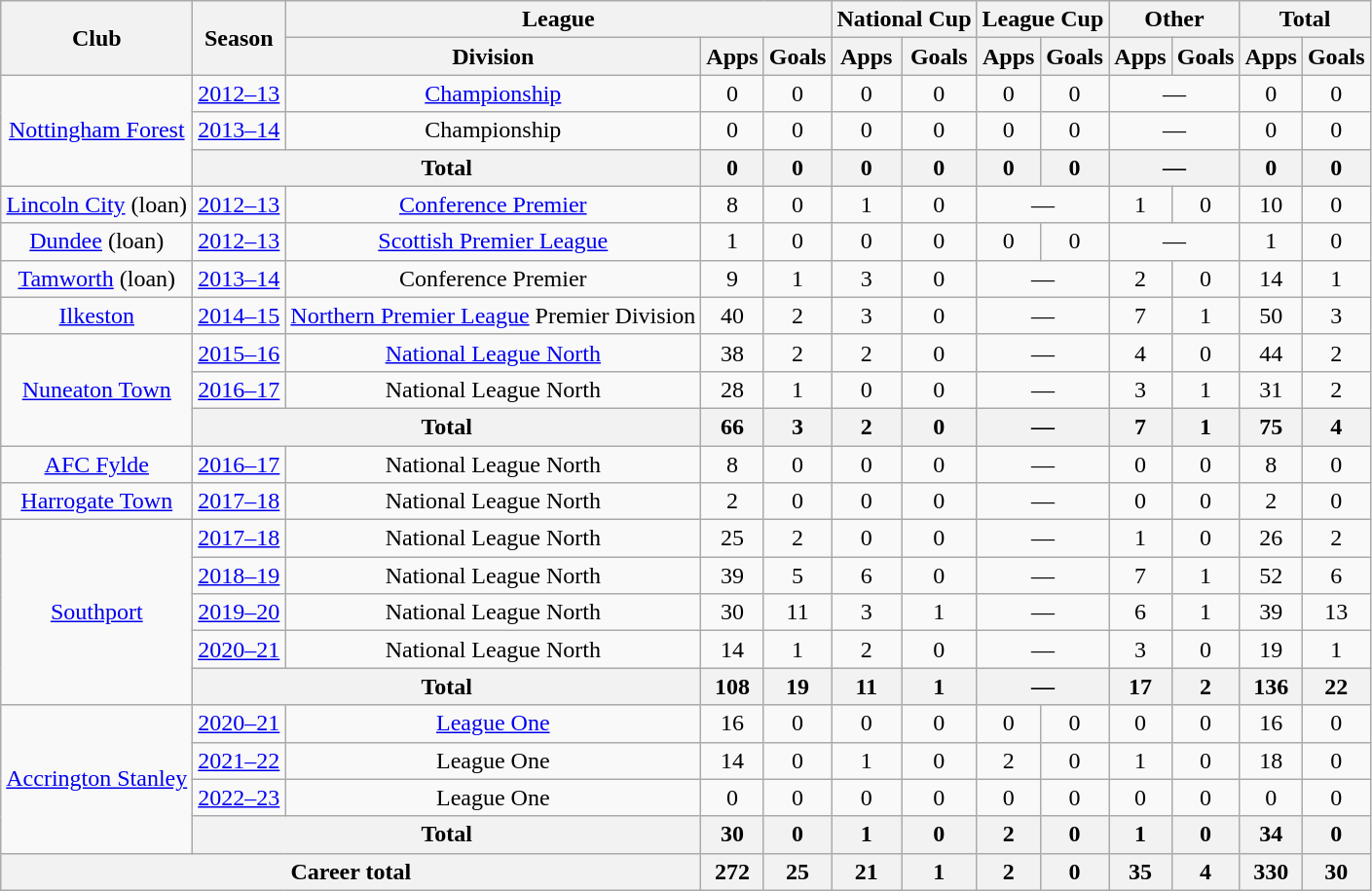<table class="wikitable" style="text-align:center">
<tr>
<th rowspan="2">Club</th>
<th rowspan="2">Season</th>
<th colspan="3">League</th>
<th colspan="2">National Cup</th>
<th colspan="2">League Cup</th>
<th colspan="2">Other</th>
<th colspan="2">Total</th>
</tr>
<tr>
<th>Division</th>
<th>Apps</th>
<th>Goals</th>
<th>Apps</th>
<th>Goals</th>
<th>Apps</th>
<th>Goals</th>
<th>Apps</th>
<th>Goals</th>
<th>Apps</th>
<th>Goals</th>
</tr>
<tr>
<td rowspan="3"><a href='#'>Nottingham Forest</a></td>
<td><a href='#'>2012–13</a></td>
<td><a href='#'>Championship</a></td>
<td>0</td>
<td>0</td>
<td>0</td>
<td>0</td>
<td>0</td>
<td>0</td>
<td colspan="2">—</td>
<td>0</td>
<td>0</td>
</tr>
<tr>
<td><a href='#'>2013–14</a></td>
<td>Championship</td>
<td>0</td>
<td>0</td>
<td>0</td>
<td>0</td>
<td>0</td>
<td>0</td>
<td colspan="2">—</td>
<td>0</td>
<td>0</td>
</tr>
<tr>
<th colspan="2">Total</th>
<th>0</th>
<th>0</th>
<th>0</th>
<th>0</th>
<th>0</th>
<th>0</th>
<th colspan="2">—</th>
<th>0</th>
<th>0</th>
</tr>
<tr>
<td><a href='#'>Lincoln City</a> (loan)</td>
<td><a href='#'>2012–13</a></td>
<td><a href='#'>Conference Premier</a></td>
<td>8</td>
<td>0</td>
<td>1</td>
<td>0</td>
<td colspan="2">—</td>
<td>1</td>
<td>0</td>
<td>10</td>
<td>0</td>
</tr>
<tr>
<td><a href='#'>Dundee</a> (loan)</td>
<td><a href='#'>2012–13</a></td>
<td><a href='#'>Scottish Premier League</a></td>
<td>1</td>
<td>0</td>
<td>0</td>
<td>0</td>
<td>0</td>
<td>0</td>
<td colspan="2">—</td>
<td>1</td>
<td>0</td>
</tr>
<tr>
<td><a href='#'>Tamworth</a> (loan)</td>
<td><a href='#'>2013–14</a></td>
<td>Conference Premier</td>
<td>9</td>
<td>1</td>
<td>3</td>
<td>0</td>
<td colspan="2">—</td>
<td>2</td>
<td>0</td>
<td>14</td>
<td>1</td>
</tr>
<tr>
<td><a href='#'>Ilkeston</a></td>
<td><a href='#'>2014–15</a></td>
<td><a href='#'>Northern Premier League</a> Premier Division</td>
<td>40</td>
<td>2</td>
<td>3</td>
<td>0</td>
<td colspan="2">—</td>
<td>7</td>
<td>1</td>
<td>50</td>
<td>3</td>
</tr>
<tr>
<td rowspan="3"><a href='#'>Nuneaton Town</a></td>
<td><a href='#'>2015–16</a></td>
<td><a href='#'>National League North</a></td>
<td>38</td>
<td>2</td>
<td>2</td>
<td>0</td>
<td colspan="2">—</td>
<td>4</td>
<td>0</td>
<td>44</td>
<td>2</td>
</tr>
<tr>
<td><a href='#'>2016–17</a></td>
<td>National League North</td>
<td>28</td>
<td>1</td>
<td>0</td>
<td>0</td>
<td colspan="2">—</td>
<td>3</td>
<td>1</td>
<td>31</td>
<td>2</td>
</tr>
<tr>
<th colspan="2">Total</th>
<th>66</th>
<th>3</th>
<th>2</th>
<th>0</th>
<th colspan="2">—</th>
<th>7</th>
<th>1</th>
<th>75</th>
<th>4</th>
</tr>
<tr>
<td><a href='#'>AFC Fylde</a></td>
<td><a href='#'>2016–17</a></td>
<td>National League North</td>
<td>8</td>
<td>0</td>
<td>0</td>
<td>0</td>
<td colspan="2">—</td>
<td>0</td>
<td>0</td>
<td>8</td>
<td>0</td>
</tr>
<tr>
<td><a href='#'>Harrogate Town</a></td>
<td><a href='#'>2017–18</a></td>
<td>National League North</td>
<td>2</td>
<td>0</td>
<td>0</td>
<td>0</td>
<td colspan="2">—</td>
<td>0</td>
<td>0</td>
<td>2</td>
<td>0</td>
</tr>
<tr>
<td rowspan="5"><a href='#'>Southport</a></td>
<td><a href='#'>2017–18</a></td>
<td>National League North</td>
<td>25</td>
<td>2</td>
<td>0</td>
<td>0</td>
<td colspan="2">—</td>
<td>1</td>
<td>0</td>
<td>26</td>
<td>2</td>
</tr>
<tr>
<td><a href='#'>2018–19</a></td>
<td>National League North</td>
<td>39</td>
<td>5</td>
<td>6</td>
<td>0</td>
<td colspan="2">—</td>
<td>7</td>
<td>1</td>
<td>52</td>
<td>6</td>
</tr>
<tr>
<td><a href='#'>2019–20</a></td>
<td>National League North</td>
<td>30</td>
<td>11</td>
<td>3</td>
<td>1</td>
<td colspan="2">—</td>
<td>6</td>
<td>1</td>
<td>39</td>
<td>13</td>
</tr>
<tr>
<td><a href='#'>2020–21</a></td>
<td>National League North</td>
<td>14</td>
<td>1</td>
<td>2</td>
<td>0</td>
<td colspan="2">—</td>
<td>3</td>
<td>0</td>
<td>19</td>
<td>1</td>
</tr>
<tr>
<th colspan="2">Total</th>
<th>108</th>
<th>19</th>
<th>11</th>
<th>1</th>
<th colspan="2">—</th>
<th>17</th>
<th>2</th>
<th>136</th>
<th>22</th>
</tr>
<tr>
<td rowspan="4"><a href='#'>Accrington Stanley</a></td>
<td><a href='#'>2020–21</a></td>
<td><a href='#'>League One</a></td>
<td>16</td>
<td>0</td>
<td>0</td>
<td>0</td>
<td>0</td>
<td>0</td>
<td>0</td>
<td>0</td>
<td>16</td>
<td>0</td>
</tr>
<tr>
<td><a href='#'>2021–22</a></td>
<td>League One</td>
<td>14</td>
<td>0</td>
<td>1</td>
<td>0</td>
<td>2</td>
<td>0</td>
<td>1</td>
<td>0</td>
<td>18</td>
<td>0</td>
</tr>
<tr>
<td><a href='#'>2022–23</a></td>
<td>League One</td>
<td>0</td>
<td>0</td>
<td>0</td>
<td>0</td>
<td>0</td>
<td>0</td>
<td>0</td>
<td>0</td>
<td>0</td>
<td>0</td>
</tr>
<tr>
<th colspan="2">Total</th>
<th>30</th>
<th>0</th>
<th>1</th>
<th>0</th>
<th>2</th>
<th>0</th>
<th>1</th>
<th>0</th>
<th>34</th>
<th>0</th>
</tr>
<tr>
<th colspan="3">Career total</th>
<th>272</th>
<th>25</th>
<th>21</th>
<th>1</th>
<th>2</th>
<th>0</th>
<th>35</th>
<th>4</th>
<th>330</th>
<th>30</th>
</tr>
</table>
